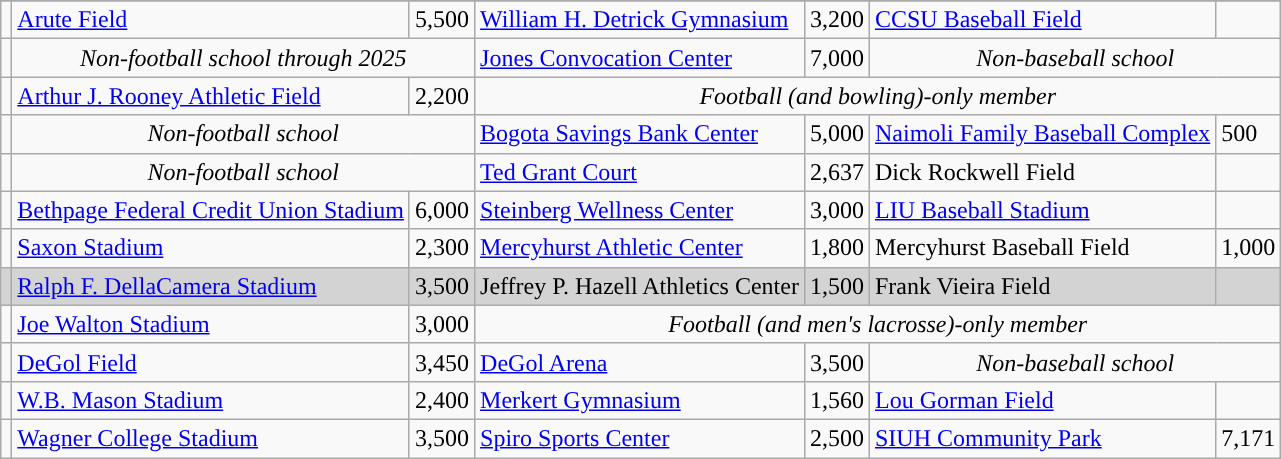<table class="sortable wikitable">
<tr>
</tr>
<tr>
<td style="text-align:center; "><a href='#'></a></td>
<td><a href='#'>Arute Field</a></td>
<td>5,500</td>
<td><a href='#'>William H. Detrick Gymnasium</a></td>
<td>3,200</td>
<td><a href='#'>CCSU Baseball Field</a></td>
<td></td>
</tr>
<tr>
<td style="text-align:center; "><a href='#'></a></td>
<td colspan=2 align=center><em>Non-football school through 2025</em></td>
<td><a href='#'>Jones Convocation Center</a></td>
<td>7,000</td>
<td colspan=2 align=center><em>Non-baseball school</em></td>
</tr>
<tr>
<td style="text-align:center; "><a href='#'></a></td>
<td><a href='#'>Arthur J. Rooney Athletic Field</a></td>
<td>2,200</td>
<td colspan="4" align=center><em>Football (and bowling)-only member</em></td>
</tr>
<tr>
<td style="text-align:center; "><a href='#'></a></td>
<td colspan="2" align=center><em>Non-football school</em></td>
<td><a href='#'>Bogota Savings Bank Center</a></td>
<td>5,000</td>
<td><a href='#'>Naimoli Family Baseball Complex</a></td>
<td>500</td>
</tr>
<tr>
<td style="text-align:center; "><a href='#'></a></td>
<td colspan="2" align=center><em>Non-football school</em></td>
<td><a href='#'>Ted Grant Court</a></td>
<td>2,637</td>
<td>Dick Rockwell Field</td>
<td></td>
</tr>
<tr>
<td style="text-align:center; "><a href='#'></a></td>
<td><a href='#'>Bethpage Federal Credit Union Stadium</a></td>
<td>6,000</td>
<td><a href='#'>Steinberg Wellness Center</a></td>
<td>3,000</td>
<td><a href='#'>LIU Baseball Stadium</a></td>
<td></td>
</tr>
<tr>
<td style="text-align:center; "><a href='#'></a></td>
<td><a href='#'>Saxon Stadium</a></td>
<td>2,300</td>
<td><a href='#'>Mercyhurst Athletic Center</a></td>
<td>1,800</td>
<td>Mercyhurst Baseball Field</td>
<td>1,000</td>
</tr>
<tr bgcolor=lightgray>
<td style="text-align:center; "><a href='#'></a></td>
<td><a href='#'>Ralph F. DellaCamera Stadium</a></td>
<td>3,500</td>
<td>Jeffrey P. Hazell Athletics Center</td>
<td>1,500</td>
<td>Frank Vieira Field</td>
<td></td>
</tr>
<tr>
<td style="text-align:center; "><a href='#'></a></td>
<td><a href='#'>Joe Walton Stadium</a></td>
<td>3,000</td>
<td colspan="4" align=center><em>Football (and men's lacrosse)-only member</em></td>
</tr>
<tr>
<td style="text-align:center; "><a href='#'></a></td>
<td><a href='#'>DeGol Field</a></td>
<td>3,450</td>
<td><a href='#'>DeGol Arena</a></td>
<td>3,500</td>
<td colspan="2" align=center><em>Non-baseball school</em></td>
</tr>
<tr>
<td style="text-align:center; "><a href='#'></a></td>
<td><a href='#'>W.B. Mason Stadium</a></td>
<td>2,400</td>
<td><a href='#'>Merkert Gymnasium</a></td>
<td>1,560</td>
<td><a href='#'>Lou Gorman Field</a></td>
<td></td>
</tr>
<tr>
<td style="text-align:center; "><a href='#'></a></td>
<td><a href='#'>Wagner College Stadium</a></td>
<td>3,500</td>
<td><a href='#'>Spiro Sports Center</a></td>
<td>2,500</td>
<td><a href='#'>SIUH Community Park</a></td>
<td>7,171</td>
</tr>
</table>
